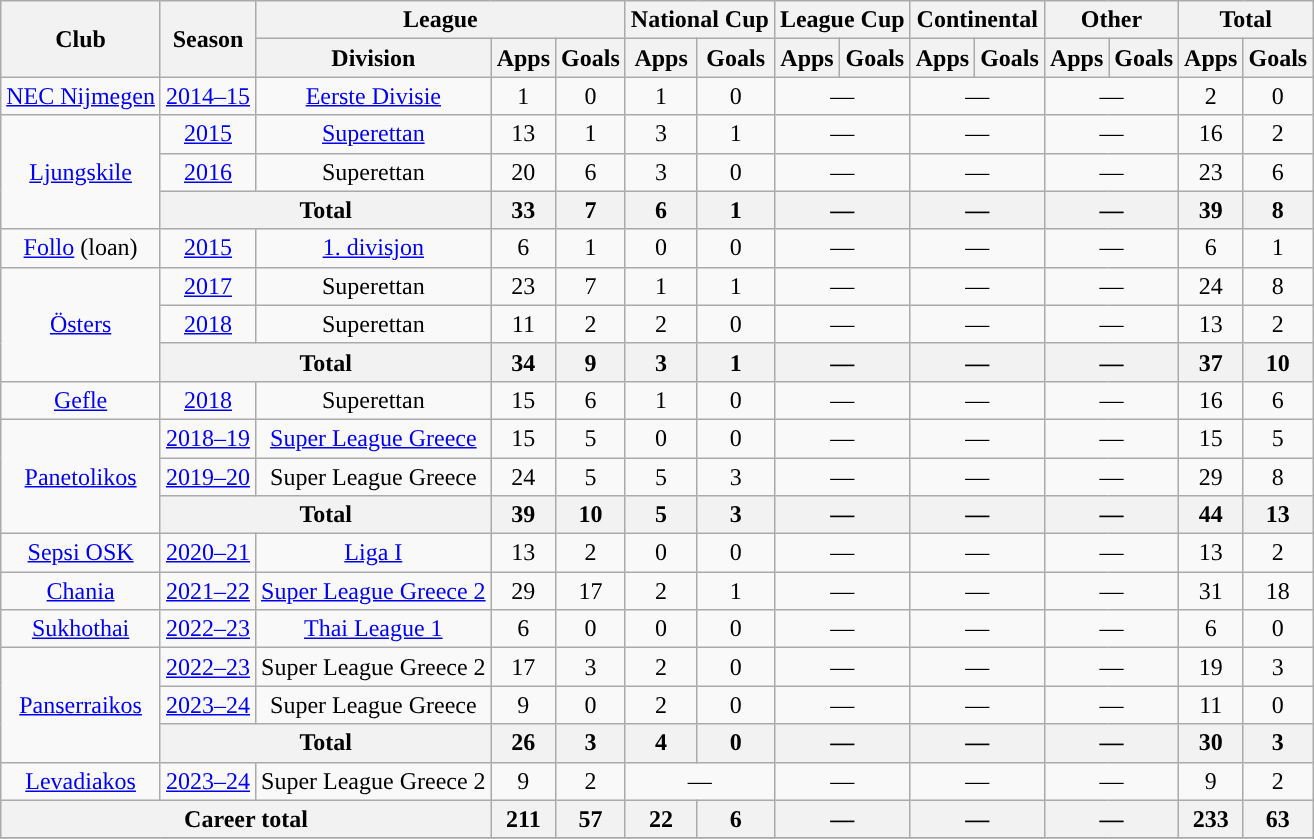<table class=wikitable style=text-align:center>
<tr>
<th rowspan=2>Club</th>
<th rowspan=2>Season</th>
<th colspan=3>League</th>
<th colspan=2>National Cup</th>
<th colspan=2>League Cup</th>
<th colspan=2>Continental</th>
<th colspan=2>Other</th>
<th colspan=2>Total</th>
</tr>
<tr>
<th>Division</th>
<th>Apps</th>
<th>Goals</th>
<th>Apps</th>
<th>Goals</th>
<th>Apps</th>
<th>Goals</th>
<th>Apps</th>
<th>Goals</th>
<th>Apps</th>
<th>Goals</th>
<th>Apps</th>
<th>Goals</th>
</tr>
<tr>
<td><a href='#'>NEC Nijmegen</a></td>
<td><a href='#'>2014–15</a></td>
<td><a href='#'>Eerste Divisie</a></td>
<td>1</td>
<td>0</td>
<td>1</td>
<td>0</td>
<td colspan="2">—</td>
<td colspan="2">—</td>
<td colspan="2">—</td>
<td>2</td>
<td>0</td>
</tr>
<tr>
<td rowspan="3"><a href='#'>Ljungskile</a></td>
<td><a href='#'>2015</a></td>
<td><a href='#'>Superettan</a></td>
<td>13</td>
<td>1</td>
<td>3</td>
<td>1</td>
<td colspan="2">—</td>
<td colspan="2">—</td>
<td colspan="2">—</td>
<td>16</td>
<td>2</td>
</tr>
<tr>
<td><a href='#'>2016</a></td>
<td>Superettan</td>
<td>20</td>
<td>6</td>
<td>3</td>
<td>0</td>
<td colspan="2">—</td>
<td colspan="2">—</td>
<td colspan="2">—</td>
<td>23</td>
<td>6</td>
</tr>
<tr>
<th colspan="2">Total</th>
<th>33</th>
<th>7</th>
<th>6</th>
<th>1</th>
<th colspan="2">—</th>
<th colspan="2">—</th>
<th colspan="2">—</th>
<th>39</th>
<th>8</th>
</tr>
<tr>
<td><a href='#'>Follo</a> (loan)</td>
<td><a href='#'>2015</a></td>
<td><a href='#'>1. divisjon</a></td>
<td>6</td>
<td>1</td>
<td>0</td>
<td>0</td>
<td colspan="2">—</td>
<td colspan="2">—</td>
<td colspan="2">—</td>
<td>6</td>
<td>1</td>
</tr>
<tr>
<td rowspan="3"><a href='#'>Östers</a></td>
<td><a href='#'>2017</a></td>
<td>Superettan</td>
<td>23</td>
<td>7</td>
<td>1</td>
<td>1</td>
<td colspan="2">—</td>
<td colspan="2">—</td>
<td colspan="2">—</td>
<td>24</td>
<td>8</td>
</tr>
<tr>
<td><a href='#'>2018</a></td>
<td>Superettan</td>
<td>11</td>
<td>2</td>
<td>2</td>
<td>0</td>
<td colspan="2">—</td>
<td colspan="2">—</td>
<td colspan="2">—</td>
<td>13</td>
<td>2</td>
</tr>
<tr>
<th colspan="2">Total</th>
<th>34</th>
<th>9</th>
<th>3</th>
<th>1</th>
<th colspan="2">—</th>
<th colspan="2">—</th>
<th colspan="2">—</th>
<th>37</th>
<th>10</th>
</tr>
<tr>
<td><a href='#'>Gefle</a></td>
<td><a href='#'>2018</a></td>
<td>Superettan</td>
<td>15</td>
<td>6</td>
<td>1</td>
<td>0</td>
<td colspan="2">—</td>
<td colspan="2">—</td>
<td colspan="2">—</td>
<td>16</td>
<td>6</td>
</tr>
<tr>
<td rowspan="3"><a href='#'>Panetolikos</a></td>
<td><a href='#'>2018–19</a></td>
<td><a href='#'>Super League Greece</a></td>
<td>15</td>
<td>5</td>
<td>0</td>
<td>0</td>
<td colspan="2">—</td>
<td colspan="2">—</td>
<td colspan="2">—</td>
<td>15</td>
<td>5</td>
</tr>
<tr>
<td><a href='#'>2019–20</a></td>
<td>Super League Greece</td>
<td>24</td>
<td>5</td>
<td>5</td>
<td>3</td>
<td colspan="2">—</td>
<td colspan="2">—</td>
<td colspan="2">—</td>
<td>29</td>
<td>8</td>
</tr>
<tr>
<th colspan="2">Total</th>
<th>39</th>
<th>10</th>
<th>5</th>
<th>3</th>
<th colspan="2">—</th>
<th colspan="2">—</th>
<th colspan="2">—</th>
<th>44</th>
<th>13</th>
</tr>
<tr>
<td><a href='#'>Sepsi OSK</a></td>
<td><a href='#'>2020–21</a></td>
<td><a href='#'>Liga I</a></td>
<td>13</td>
<td>2</td>
<td>0</td>
<td>0</td>
<td colspan="2">—</td>
<td colspan="2">—</td>
<td colspan="2">—</td>
<td>13</td>
<td>2</td>
</tr>
<tr>
<td><a href='#'>Chania</a></td>
<td><a href='#'>2021–22</a></td>
<td><a href='#'>Super League Greece 2</a></td>
<td>29</td>
<td>17</td>
<td>2</td>
<td>1</td>
<td colspan="2">—</td>
<td colspan="2">—</td>
<td colspan="2">—</td>
<td>31</td>
<td>18</td>
</tr>
<tr>
<td><a href='#'>Sukhothai</a></td>
<td><a href='#'>2022–23</a></td>
<td><a href='#'>Thai League 1</a></td>
<td>6</td>
<td>0</td>
<td>0</td>
<td>0</td>
<td colspan="2">—</td>
<td colspan="2">—</td>
<td colspan="2">—</td>
<td>6</td>
<td>0</td>
</tr>
<tr>
<td rowspan="3"><a href='#'>Panserraikos</a></td>
<td><a href='#'>2022–23</a></td>
<td>Super League Greece 2</td>
<td>17</td>
<td>3</td>
<td>2</td>
<td>0</td>
<td colspan="2">—</td>
<td colspan="2">—</td>
<td colspan="2">—</td>
<td>19</td>
<td>3</td>
</tr>
<tr>
<td><a href='#'>2023–24</a></td>
<td>Super League Greece</td>
<td>9</td>
<td>0</td>
<td>2</td>
<td>0</td>
<td colspan="2">—</td>
<td colspan="2">—</td>
<td colspan="2">—</td>
<td>11</td>
<td>0</td>
</tr>
<tr>
<th colspan="2">Total</th>
<th>26</th>
<th>3</th>
<th>4</th>
<th>0</th>
<th colspan="2">—</th>
<th colspan="2">—</th>
<th colspan="2">—</th>
<th>30</th>
<th>3</th>
</tr>
<tr>
<td><a href='#'>Levadiakos</a></td>
<td><a href='#'>2023–24</a></td>
<td>Super League Greece 2</td>
<td>9</td>
<td>2</td>
<td colspan="2">—</td>
<td colspan="2">—</td>
<td colspan="2">—</td>
<td colspan="2">—</td>
<td>9</td>
<td>2</td>
</tr>
<tr>
<th colspan="3"><strong>Career total</strong></th>
<th>211</th>
<th>57</th>
<th>22</th>
<th>6</th>
<th colspan="2">—</th>
<th colspan="2">—</th>
<th colspan="2">—</th>
<th>233</th>
<th>63</th>
</tr>
<tr>
</tr>
</table>
